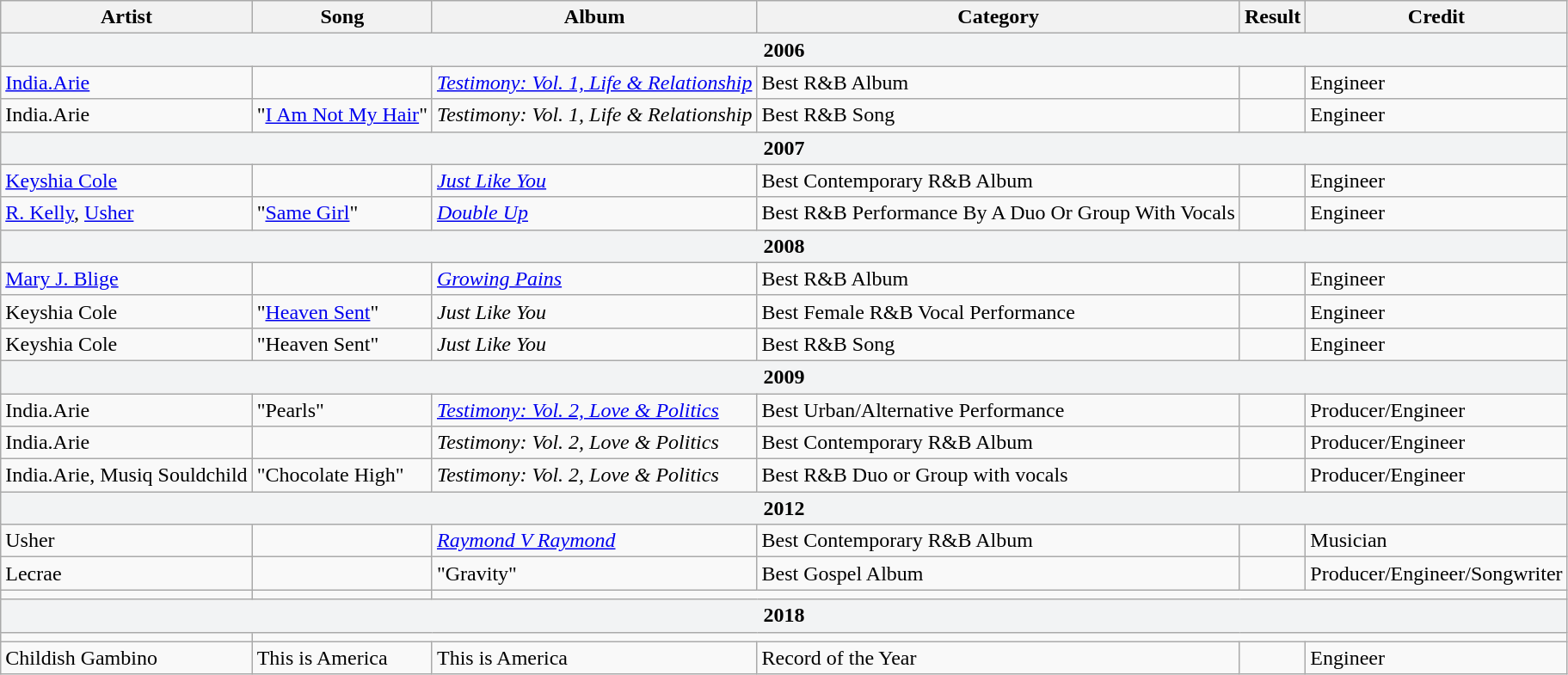<table class=wikitable>
<tr>
<th>Artist</th>
<th>Song</th>
<th>Album</th>
<th>Category</th>
<th>Result</th>
<th>Credit</th>
</tr>
<tr>
<td colspan="6"  style="text-align:center; background:#f2f3f4;"><strong>2006</strong></td>
</tr>
<tr>
<td><a href='#'>India.Arie</a></td>
<td></td>
<td><em><a href='#'>Testimony: Vol. 1, Life & Relationship</a></em></td>
<td>Best R&B Album</td>
<td></td>
<td>Engineer</td>
</tr>
<tr>
<td>India.Arie</td>
<td>"<a href='#'>I Am Not My Hair</a>"</td>
<td><em>Testimony: Vol. 1, Life & Relationship</em></td>
<td>Best R&B Song</td>
<td></td>
<td>Engineer</td>
</tr>
<tr>
<td colspan="6"  style="text-align:center; background:#f2f3f4;"><strong>2007</strong></td>
</tr>
<tr>
<td><a href='#'>Keyshia Cole</a></td>
<td></td>
<td><em><a href='#'>Just Like You</a></em></td>
<td>Best Contemporary R&B Album</td>
<td></td>
<td>Engineer</td>
</tr>
<tr>
<td><a href='#'>R. Kelly</a>, <a href='#'>Usher</a></td>
<td>"<a href='#'>Same Girl</a>"</td>
<td><em><a href='#'>Double Up</a></em></td>
<td>Best R&B Performance By A Duo Or Group With Vocals</td>
<td></td>
<td>Engineer</td>
</tr>
<tr>
<td colspan="6"  style="text-align:center; background:#f2f3f4;"><strong>2008</strong></td>
</tr>
<tr>
<td><a href='#'>Mary J. Blige</a></td>
<td></td>
<td><em><a href='#'>Growing Pains</a></em></td>
<td>Best R&B Album</td>
<td></td>
<td>Engineer</td>
</tr>
<tr>
<td>Keyshia Cole</td>
<td>"<a href='#'>Heaven Sent</a>"</td>
<td><em>Just Like You</em></td>
<td>Best Female R&B Vocal Performance</td>
<td></td>
<td>Engineer</td>
</tr>
<tr>
<td>Keyshia Cole</td>
<td>"Heaven Sent"</td>
<td><em>Just Like You</em></td>
<td>Best R&B Song</td>
<td></td>
<td>Engineer</td>
</tr>
<tr>
<td colspan="6"  style="text-align:center; background:#f2f3f4;"><strong>2009</strong></td>
</tr>
<tr>
<td>India.Arie</td>
<td>"Pearls"</td>
<td><em><a href='#'>Testimony: Vol. 2, Love & Politics</a></em></td>
<td>Best Urban/Alternative Performance</td>
<td></td>
<td>Producer/Engineer</td>
</tr>
<tr>
<td>India.Arie</td>
<td></td>
<td><em>Testimony: Vol. 2, Love & Politics</em></td>
<td>Best Contemporary R&B Album</td>
<td></td>
<td>Producer/Engineer</td>
</tr>
<tr>
<td>India.Arie, Musiq Souldchild</td>
<td>"Chocolate High"</td>
<td><em>Testimony: Vol. 2, Love & Politics</em></td>
<td>Best R&B Duo or Group with vocals</td>
<td></td>
<td>Producer/Engineer</td>
</tr>
<tr>
<td colspan="6"  style="text-align:center; background:#f2f3f4;"><strong>2012</strong></td>
</tr>
<tr>
<td>Usher</td>
<td></td>
<td><em><a href='#'>Raymond V Raymond</a></em></td>
<td>Best Contemporary R&B Album</td>
<td></td>
<td>Musician</td>
</tr>
<tr>
<td>Lecrae</td>
<td></td>
<td>"Gravity"</td>
<td>Best Gospel Album</td>
<td></td>
<td>Producer/Engineer/Songwriter</td>
</tr>
<tr>
<td></td>
<td></td>
</tr>
<tr>
<td colspan="6"  style="text-align:center; background:#f2f3f4;"><strong>2018</strong></td>
</tr>
<tr>
<td></td>
</tr>
<tr>
<td>Childish Gambino</td>
<td>This is America</td>
<td>This is America</td>
<td>Record of the Year</td>
<td></td>
<td>Engineer</td>
</tr>
</table>
